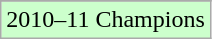<table class="wikitable">
<tr>
</tr>
<tr width=10px bgcolor="#ccffcc">
<td>2010–11 Champions</td>
</tr>
</table>
